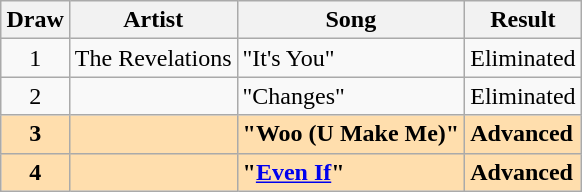<table class="sortable wikitable" style="margin: 1em auto 1em auto; text-align:center">
<tr>
<th>Draw</th>
<th>Artist</th>
<th>Song</th>
<th>Result</th>
</tr>
<tr>
<td>1</td>
<td align="left">The Revelations</td>
<td align="left">"It's You"</td>
<td>Eliminated</td>
</tr>
<tr>
<td>2</td>
<td align="left"></td>
<td align="left">"Changes"</td>
<td>Eliminated</td>
</tr>
<tr style="font-weight:bold; background:navajowhite">
<td>3</td>
<td align="left"></td>
<td align="left">"Woo (U Make Me)"</td>
<td align="left">Advanced</td>
</tr>
<tr style="font-weight:bold; background:navajowhite">
<td>4</td>
<td align="left"></td>
<td align="left">"<a href='#'>Even If</a>"</td>
<td align="left">Advanced</td>
</tr>
</table>
